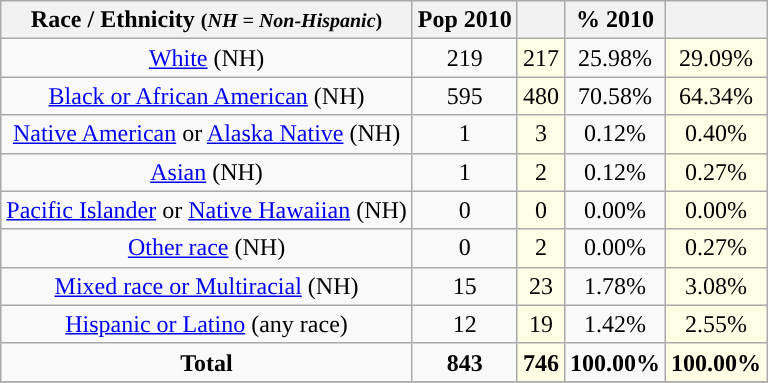<table class="wikitable" style="text-align:center;">
<tr>
<th>Race / Ethnicity <small>(<em>NH = Non-Hispanic</em>)</small></th>
<th>Pop 2010</th>
<th></th>
<th>% 2010</th>
<th></th>
</tr>
<tr>
<td><a href='#'>White</a> (NH)</td>
<td>219</td>
<td style='background: #ffffe6;'>217</td>
<td>25.98%</td>
<td style='background: #ffffe6;'>29.09%</td>
</tr>
<tr>
<td><a href='#'>Black or African American</a> (NH)</td>
<td>595</td>
<td style='background: #ffffe6;'>480</td>
<td>70.58%</td>
<td style='background: #ffffe6;'>64.34%</td>
</tr>
<tr>
<td><a href='#'>Native American</a> or <a href='#'>Alaska Native</a> (NH)</td>
<td>1</td>
<td style='background: #ffffe6;'>3</td>
<td>0.12%</td>
<td style='background: #ffffe6;'>0.40%</td>
</tr>
<tr>
<td><a href='#'>Asian</a> (NH)</td>
<td>1</td>
<td style='background: #ffffe6;'>2</td>
<td>0.12%</td>
<td style='background: #ffffe6;'>0.27%</td>
</tr>
<tr>
<td><a href='#'>Pacific Islander</a> or <a href='#'>Native Hawaiian</a> (NH)</td>
<td>0</td>
<td style='background: #ffffe6;'>0</td>
<td>0.00%</td>
<td style='background: #ffffe6;'>0.00%</td>
</tr>
<tr>
<td><a href='#'>Other race</a> (NH)</td>
<td>0</td>
<td style='background: #ffffe6;'>2</td>
<td>0.00%</td>
<td style='background: #ffffe6;'>0.27%</td>
</tr>
<tr>
<td><a href='#'>Mixed race or Multiracial</a> (NH)</td>
<td>15</td>
<td style='background: #ffffe6;'>23</td>
<td>1.78%</td>
<td style='background: #ffffe6;'>3.08%</td>
</tr>
<tr>
<td><a href='#'>Hispanic or Latino</a> (any race)</td>
<td>12</td>
<td style='background: #ffffe6;'>19</td>
<td>1.42%</td>
<td style='background: #ffffe6;'>2.55%</td>
</tr>
<tr>
<td><strong>Total</strong></td>
<td><strong>843</strong></td>
<td style='background: #ffffe6;'><strong>746</strong></td>
<td><strong>100.00%</strong></td>
<td style='background: #ffffe6;'><strong>100.00%</strong></td>
</tr>
<tr>
</tr>
</table>
